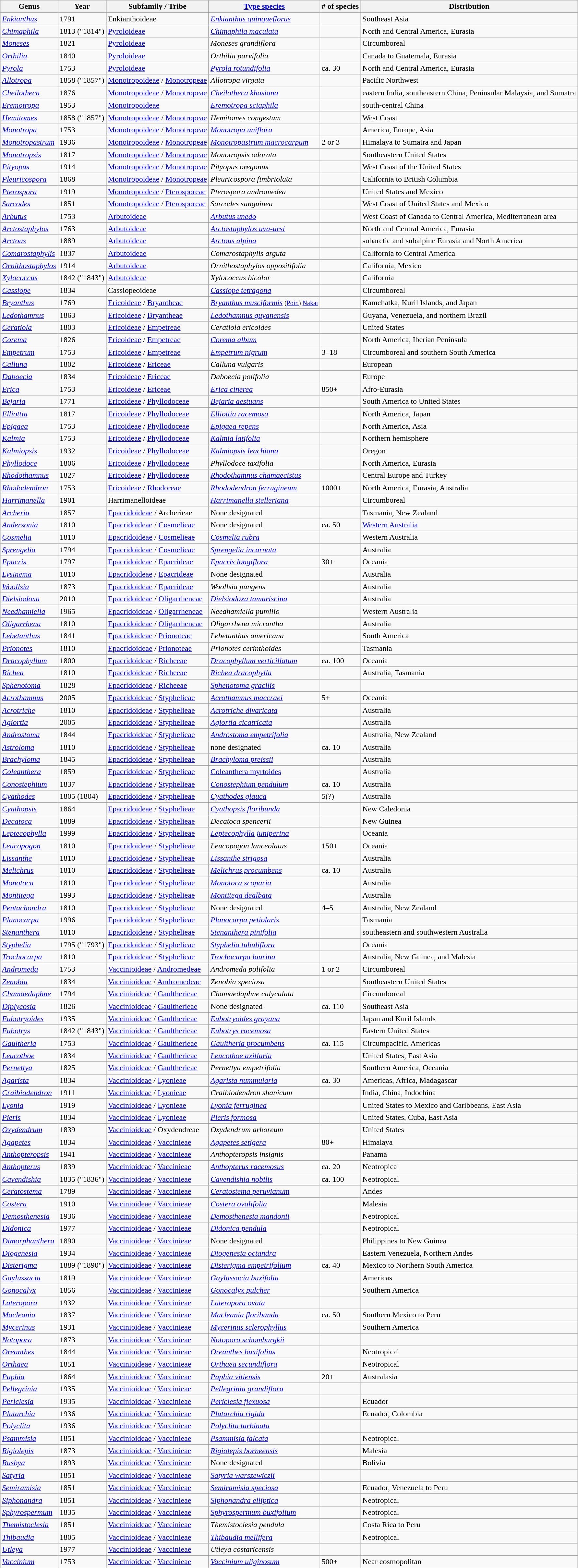<table class="wikitable sortable" style="text-align:left; clear:both;">
<tr>
<th style="text-align:center;">Genus </th>
<th style="text-align:center;">Year</th>
<th style="text-align:center;">Subfamily / Tribe</th>
<th class="unsortable" style="text-align:center;"><a href='#'>Type species</a></th>
<th style="text-align:center;"># of species</th>
<th class="unsortable" style="text-align:center;">Distribution</th>
</tr>
<tr>
<td><em><a href='#'>Enkianthus</a></em> </td>
<td>1791</td>
<td>Enkianthoideae</td>
<td><em><a href='#'>Enkianthus quinqueflorus</a></em> </td>
<td></td>
<td>Southeast Asia</td>
</tr>
<tr>
<td><em><a href='#'>Chimaphila</a></em> </td>
<td>1813 ("1814")</td>
<td><a href='#'>Pyroloideae</a></td>
<td><em><a href='#'>Chimaphila maculata</a></em> </td>
<td></td>
<td>North and Central America, Eurasia</td>
</tr>
<tr>
<td><em><a href='#'>Moneses</a></em> </td>
<td>1821</td>
<td><a href='#'>Pyroloideae</a></td>
<td><em>Moneses grandiflora</em> </td>
<td></td>
<td>Circumboreal</td>
</tr>
<tr>
<td><em><a href='#'>Orthilia</a></em> </td>
<td>1840</td>
<td><a href='#'>Pyroloideae</a></td>
<td><em>Orthilia parvifolia</em> </td>
<td></td>
<td>Canada to Guatemala, Eurasia</td>
</tr>
<tr>
<td><em><a href='#'>Pyrola</a></em> </td>
<td>1753</td>
<td><a href='#'>Pyroloideae</a></td>
<td><em><a href='#'>Pyrola rotundifolia</a></em> </td>
<td>ca. 30</td>
<td>North and Central America, Eurasia</td>
</tr>
<tr>
<td><em><a href='#'>Allotropa</a></em> </td>
<td>1858 ("1857")</td>
<td><a href='#'>Monotropoideae</a> / <a href='#'>Monotropeae</a></td>
<td><em>Allotropa virgata</em> </td>
<td></td>
<td>Pacific Northwest</td>
</tr>
<tr>
<td><em><a href='#'>Cheilotheca</a></em> </td>
<td>1876</td>
<td><a href='#'>Monotropoideae</a> / <a href='#'>Monotropeae</a></td>
<td><em><a href='#'>Cheilotheca khasiana</a></em> </td>
<td></td>
<td>eastern India, southeastern China, Peninsular Malaysia, and Sumatra</td>
</tr>
<tr>
<td><em><a href='#'>Eremotropa</a></em> </td>
<td>1953</td>
<td><a href='#'>Monotropoideae</a></td>
<td><em><a href='#'>Eremotropa sciaphila</a></em> </td>
<td></td>
<td>south-central China</td>
</tr>
<tr>
<td><em><a href='#'>Hemitomes</a></em> </td>
<td>1858 ("1857")</td>
<td><a href='#'>Monotropoideae</a> / <a href='#'>Monotropeae</a></td>
<td><em>Hemitomes congestum</em> </td>
<td></td>
<td>West Coast</td>
</tr>
<tr>
<td><em><a href='#'>Monotropa</a></em> </td>
<td>1753</td>
<td><a href='#'>Monotropoideae</a> / <a href='#'>Monotropeae</a></td>
<td><em><a href='#'>Monotropa uniflora</a></em> </td>
<td></td>
<td>America, Europe, Asia</td>
</tr>
<tr>
<td><em><a href='#'>Monotropastrum</a></em> </td>
<td>1936</td>
<td><a href='#'>Monotropoideae</a> / <a href='#'>Monotropeae</a></td>
<td><em><a href='#'>Monotropastrum macrocarpum</a></em> </td>
<td>2 or 3</td>
<td>Himalaya to Sumatra and Japan</td>
</tr>
<tr>
<td><em><a href='#'>Monotropsis</a></em> </td>
<td>1817</td>
<td><a href='#'>Monotropoideae</a> / <a href='#'>Monotropeae</a></td>
<td><em>Monotropsis odorata</em> </td>
<td></td>
<td>Southeastern United States</td>
</tr>
<tr>
<td><em><a href='#'>Pityopus</a></em> </td>
<td>1914</td>
<td><a href='#'>Monotropoideae</a> / <a href='#'>Monotropeae</a></td>
<td><em>Pityopus oregonus</em> </td>
<td></td>
<td>West Coast of the United States</td>
</tr>
<tr>
<td><em><a href='#'>Pleuricospora</a></em> </td>
<td>1868</td>
<td><a href='#'>Monotropoideae</a> / <a href='#'>Monotropeae</a></td>
<td><em>Pleuricospora fimbriolata</em> </td>
<td></td>
<td>California to British Columbia</td>
</tr>
<tr>
<td><em><a href='#'>Pterospora</a></em> </td>
<td>1919</td>
<td><a href='#'>Monotropoideae</a> / <a href='#'>Pterosporeae</a></td>
<td><em>Pterospora andromedea</em> </td>
<td></td>
<td>United States and Mexico</td>
</tr>
<tr>
<td><em><a href='#'>Sarcodes</a></em> </td>
<td>1851</td>
<td><a href='#'>Monotropoideae</a> / <a href='#'>Pterosporeae</a></td>
<td><em>Sarcodes sanguinea</em> </td>
<td></td>
<td>West Coast of United States and Mexico</td>
</tr>
<tr>
<td><em><a href='#'>Arbutus</a></em> </td>
<td>1753</td>
<td><a href='#'>Arbutoideae</a></td>
<td><em><a href='#'>Arbutus unedo</a></em> </td>
<td></td>
<td>West Coast of Canada to Central America, Mediterranean area</td>
</tr>
<tr>
<td><em><a href='#'>Arctostaphylos</a></em> </td>
<td>1763</td>
<td><a href='#'>Arbutoideae</a></td>
<td><em><a href='#'>Arctostaphylos uva-ursi</a></em> </td>
<td></td>
<td>North and Central America, Eurasia</td>
</tr>
<tr>
<td><em><a href='#'>Arctous</a></em> </td>
<td>1889</td>
<td><a href='#'>Arbutoideae</a></td>
<td><em><a href='#'>Arctous alpina</a></em> </td>
<td></td>
<td>subarctic and subalpine Eurasia and North America</td>
</tr>
<tr>
<td><em><a href='#'>Comarostaphylis</a></em> </td>
<td>1837</td>
<td><a href='#'>Arbutoideae</a></td>
<td><em>Comarostaphylis arguta</em> </td>
<td></td>
<td>California to Central America</td>
</tr>
<tr>
<td><em><a href='#'>Ornithostaphylos</a></em> </td>
<td>1914</td>
<td><a href='#'>Arbutoideae</a></td>
<td><em>Ornithostaphylos oppositifolia</em> </td>
<td></td>
<td>California, Mexico</td>
</tr>
<tr>
<td><em><a href='#'>Xylococcus</a></em> </td>
<td>1842 ("1843")</td>
<td><a href='#'>Arbutoideae</a></td>
<td><em>Xylococcus bicolor</em> </td>
<td></td>
<td>California</td>
</tr>
<tr>
<td><em><a href='#'>Cassiope</a></em> </td>
<td>1834</td>
<td>Cassiopeoideae</td>
<td><em><a href='#'>Cassiope tetragona</a></em> </td>
<td></td>
<td>Circumboreal</td>
</tr>
<tr>
<td><em><a href='#'>Bryanthus</a></em> </td>
<td>1769</td>
<td><a href='#'>Ericoideae</a> / <a href='#'>Bryantheae</a></td>
<td><em><a href='#'>Bryanthus musciformis</a></em> <small>(<a href='#'>Poir.</a>) <a href='#'>Nakai</a></small></td>
<td></td>
<td>Kamchatka, Kuril Islands, and Japan</td>
</tr>
<tr>
<td><em><a href='#'>Ledothamnus</a></em> </td>
<td>1863</td>
<td><a href='#'>Ericoideae</a> / <a href='#'>Bryantheae</a></td>
<td><em><a href='#'>Ledothamnus guyanensis</a></em> </td>
<td></td>
<td>Guyana, Venezuela, and northern Brazil</td>
</tr>
<tr>
<td><em><a href='#'>Ceratiola</a></em> </td>
<td>1803</td>
<td><a href='#'>Ericoideae</a> / <a href='#'>Empetreae</a></td>
<td><em>Ceratiola ericoides</em> </td>
<td></td>
<td>United States</td>
</tr>
<tr>
<td><em><a href='#'>Corema</a></em> </td>
<td>1826</td>
<td><a href='#'>Ericoideae</a> / <a href='#'>Empetreae</a></td>
<td><em><a href='#'>Corema album</a></em> </td>
<td></td>
<td>North America, Iberian Peninsula</td>
</tr>
<tr>
<td><em><a href='#'>Empetrum</a></em> </td>
<td>1753</td>
<td><a href='#'>Ericoideae</a> / <a href='#'>Empetreae</a></td>
<td><em><a href='#'>Empetrum nigrum</a></em> </td>
<td>3–18</td>
<td>Circumboreal and southern South America</td>
</tr>
<tr>
<td><em><a href='#'>Calluna</a></em> </td>
<td>1802</td>
<td><a href='#'>Ericoideae</a> / <a href='#'>Ericeae</a></td>
<td><em>Calluna vulgaris</em> </td>
<td></td>
<td>European</td>
</tr>
<tr>
<td><em><a href='#'>Daboecia</a></em> </td>
<td>1834</td>
<td><a href='#'>Ericoideae</a> / <a href='#'>Ericeae</a></td>
<td><em>Daboecia polifolia</em> </td>
<td></td>
<td>Europe</td>
</tr>
<tr>
<td><em><a href='#'>Erica</a></em> </td>
<td>1753</td>
<td><a href='#'>Ericoideae</a> / <a href='#'>Ericeae</a></td>
<td><em><a href='#'>Erica cinerea</a></em> </td>
<td>850+</td>
<td>Afro-Eurasia</td>
</tr>
<tr>
<td><em><a href='#'>Bejaria</a></em> </td>
<td>1771</td>
<td><a href='#'>Ericoideae</a> / <a href='#'>Phyllodoceae</a></td>
<td><em><a href='#'>Bejaria aestuans</a></em> </td>
<td></td>
<td>South America to United States</td>
</tr>
<tr>
<td><em><a href='#'>Elliottia</a></em> </td>
<td>1817</td>
<td><a href='#'>Ericoideae</a> / <a href='#'>Phyllodoceae</a></td>
<td><em><a href='#'>Elliottia racemosa</a></em> </td>
<td></td>
<td>North America, Japan</td>
</tr>
<tr>
<td><em><a href='#'>Epigaea</a></em> </td>
<td>1753</td>
<td><a href='#'>Ericoideae</a> / <a href='#'>Phyllodoceae</a></td>
<td><em><a href='#'>Epigaea repens</a></em> </td>
<td></td>
<td>North America, Asia</td>
</tr>
<tr>
<td><em><a href='#'>Kalmia</a></em> </td>
<td>1753</td>
<td><a href='#'>Ericoideae</a> / <a href='#'>Phyllodoceae</a></td>
<td><em><a href='#'>Kalmia latifolia</a></em> </td>
<td></td>
<td>Northern hemisphere</td>
</tr>
<tr>
<td><em><a href='#'>Kalmiopsis</a></em> </td>
<td>1932</td>
<td><a href='#'>Ericoideae</a> / <a href='#'>Phyllodoceae</a></td>
<td><em><a href='#'>Kalmiopsis leachiana</a></em> </td>
<td></td>
<td>Oregon</td>
</tr>
<tr>
<td><em><a href='#'>Phyllodoce</a></em> </td>
<td>1806</td>
<td><a href='#'>Ericoideae</a> / <a href='#'>Phyllodoceae</a></td>
<td><em>Phyllodoce taxifolia</em> </td>
<td></td>
<td>North America, Eurasia</td>
</tr>
<tr>
<td><em><a href='#'>Rhodothamnus</a></em> </td>
<td>1827</td>
<td><a href='#'>Ericoideae</a> / <a href='#'>Phyllodoceae</a></td>
<td><em><a href='#'>Rhodothamnus chamaecistus</a></em> </td>
<td></td>
<td>Central Europe and Turkey</td>
</tr>
<tr>
<td><em><a href='#'>Rhododendron</a></em> </td>
<td>1753</td>
<td><a href='#'>Ericoideae</a> / <a href='#'>Rhodoreae</a></td>
<td><em><a href='#'>Rhododendron ferrugineum</a></em> </td>
<td>1000+</td>
<td>North America, Eurasia, Australia</td>
</tr>
<tr>
<td><em><a href='#'>Harrimanella</a></em> </td>
<td>1901</td>
<td>Harrimanelloideae</td>
<td><em><a href='#'>Harrimanella stelleriana</a></em> </td>
<td></td>
<td>Circumboreal</td>
</tr>
<tr>
<td><em><a href='#'>Archeria</a></em> </td>
<td>1857</td>
<td><a href='#'>Epacridoideae</a> / Archerieae</td>
<td>None designated</td>
<td></td>
<td>Tasmania, New Zealand</td>
</tr>
<tr>
<td><em><a href='#'>Andersonia</a></em> </td>
<td>1810</td>
<td><a href='#'>Epacridoideae</a> / <a href='#'>Cosmelieae</a></td>
<td>None designated</td>
<td>ca. 50</td>
<td><a href='#'>Western Australia</a></td>
</tr>
<tr>
<td><em><a href='#'>Cosmelia</a></em> </td>
<td>1810</td>
<td><a href='#'>Epacridoideae</a> / <a href='#'>Cosmelieae</a></td>
<td><em><a href='#'>Cosmelia rubra</a></em> </td>
<td></td>
<td>Western Australia</td>
</tr>
<tr>
<td><em><a href='#'>Sprengelia</a></em> </td>
<td>1794</td>
<td><a href='#'>Epacridoideae</a> / <a href='#'>Cosmelieae</a></td>
<td><em><a href='#'>Sprengelia incarnata</a></em></td>
<td></td>
<td>Australia</td>
</tr>
<tr>
<td><em><a href='#'>Epacris</a></em> </td>
<td>1797</td>
<td><a href='#'>Epacridoideae</a> / <a href='#'>Epacrideae</a></td>
<td><em><a href='#'>Epacris longiflora</a></em> </td>
<td>30+</td>
<td>Oceania</td>
</tr>
<tr>
<td><em><a href='#'>Lysinema</a></em> </td>
<td>1810</td>
<td><a href='#'>Epacridoideae</a> / <a href='#'>Epacrideae</a></td>
<td>None designated</td>
<td></td>
<td>Australia</td>
</tr>
<tr>
<td><em><a href='#'>Woollsia</a></em> </td>
<td>1873</td>
<td><a href='#'>Epacridoideae</a> / <a href='#'>Epacrideae</a></td>
<td><em>Woollsia pungens</em> </td>
<td></td>
<td>Australia</td>
</tr>
<tr>
<td><em><a href='#'>Dielsiodoxa</a></em> </td>
<td>2010</td>
<td><a href='#'>Epacridoideae</a> / <a href='#'>Oligarrheneae</a></td>
<td><em><a href='#'>Dielsiodoxa tamariscina</a></em> </td>
<td></td>
<td>Australia</td>
</tr>
<tr>
<td><em><a href='#'>Needhamiella</a></em> </td>
<td>1965</td>
<td><a href='#'>Epacridoideae</a> / <a href='#'>Oligarrheneae</a></td>
<td><em>Needhamiella pumilio</em> </td>
<td></td>
<td>Western Australia</td>
</tr>
<tr>
<td><em><a href='#'>Oligarrhena</a></em> </td>
<td>1810</td>
<td><a href='#'>Epacridoideae</a> / <a href='#'>Oligarrheneae</a></td>
<td><em>Oligarrhena micrantha</em> </td>
<td></td>
<td>Australia</td>
</tr>
<tr>
<td><em><a href='#'>Lebetanthus</a></em> </td>
<td>1841</td>
<td><a href='#'>Epacridoideae</a> / <a href='#'>Prionoteae</a></td>
<td><em>Lebetanthus americana</em> </td>
<td></td>
<td>South America</td>
</tr>
<tr>
<td><em><a href='#'>Prionotes</a></em> </td>
<td>1810</td>
<td><a href='#'>Epacridoideae</a> / <a href='#'>Prionoteae</a></td>
<td><em>Prionotes cerinthoides</em> </td>
<td></td>
<td>Tasmania</td>
</tr>
<tr>
<td><em><a href='#'>Dracophyllum</a></em> </td>
<td>1800</td>
<td><a href='#'>Epacridoideae</a> / <a href='#'>Richeeae</a></td>
<td><em><a href='#'>Dracophyllum verticillatum</a></em> </td>
<td>ca. 100</td>
<td>Oceania</td>
</tr>
<tr>
<td><em><a href='#'>Richea</a></em> </td>
<td>1810</td>
<td><a href='#'>Epacridoideae</a> / <a href='#'>Richeeae</a></td>
<td><em><a href='#'>Richea dracophylla</a></em> </td>
<td></td>
<td>Australia, Tasmania</td>
</tr>
<tr>
<td><em><a href='#'>Sphenotoma</a></em> </td>
<td>1828</td>
<td><a href='#'>Epacridoideae</a> / <a href='#'>Richeeae</a></td>
<td><em><a href='#'>Sphenotoma gracilis</a></em> </td>
<td></td>
<td></td>
</tr>
<tr>
<td><em><a href='#'>Acrothamnus</a></em> </td>
<td>2005</td>
<td><a href='#'>Epacridoideae</a> / <a href='#'>Styphelieae</a></td>
<td><em><a href='#'>Acrothamnus maccraei</a></em> </td>
<td>5+</td>
<td>Oceania</td>
</tr>
<tr>
<td><em><a href='#'>Acrotriche</a></em> </td>
<td>1810</td>
<td><a href='#'>Epacridoideae</a> / <a href='#'>Styphelieae</a></td>
<td><em><a href='#'>Acrotriche divaricata</a></em> </td>
<td></td>
<td>Australia</td>
</tr>
<tr>
<td><em><a href='#'>Agiortia</a></em> </td>
<td>2005</td>
<td><a href='#'>Epacridoideae</a> / <a href='#'>Styphelieae</a></td>
<td><em><a href='#'>Agiortia cicatricata</a></em> </td>
<td></td>
<td>Australia</td>
</tr>
<tr>
<td><em><a href='#'>Androstoma</a></em> </td>
<td>1844</td>
<td><a href='#'>Epacridoideae</a> / <a href='#'>Styphelieae</a></td>
<td><em><a href='#'>Androstoma empetrifolia</a></em> </td>
<td></td>
<td>Australia, New Zealand</td>
</tr>
<tr>
<td><em><a href='#'>Astroloma</a></em> </td>
<td>1810</td>
<td><a href='#'>Epacridoideae</a> / <a href='#'>Styphelieae</a></td>
<td>none designated</td>
<td>ca. 10</td>
<td>Australia</td>
</tr>
<tr>
<td><em><a href='#'>Brachyloma</a></em> </td>
<td>1845</td>
<td><a href='#'>Epacridoideae</a> / <a href='#'>Styphelieae</a></td>
<td><em><a href='#'>Brachyloma preissii</a></em> </td>
<td></td>
<td>Australia</td>
</tr>
<tr>
<td><em><a href='#'>Coleanthera</a></em> </td>
<td>1859</td>
<td><a href='#'>Epacridoideae</a> / <a href='#'>Styphelieae</a></td>
<td><a href='#'>Coleanthera myrtoides</a></td>
<td></td>
<td>Australia</td>
</tr>
<tr>
<td><em><a href='#'>Conostephium</a></em> </td>
<td>1837</td>
<td><a href='#'>Epacridoideae</a> / <a href='#'>Styphelieae</a></td>
<td><em><a href='#'>Conostephium pendulum</a></em> </td>
<td>ca. 10</td>
<td>Australia</td>
</tr>
<tr>
<td><em><a href='#'>Cyathodes</a></em> </td>
<td>1805 (1804)</td>
<td><a href='#'>Epacridoideae</a> / <a href='#'>Styphelieae</a></td>
<td><em><a href='#'>Cyathodes glauca</a></em> </td>
<td>5(?)</td>
<td>Australia</td>
</tr>
<tr>
<td><em><a href='#'>Cyathopsis</a></em> </td>
<td>1864</td>
<td><a href='#'>Epacridoideae</a> / <a href='#'>Styphelieae</a></td>
<td><em><a href='#'>Cyathopsis floribunda</a></em> </td>
<td></td>
<td>New Caledonia</td>
</tr>
<tr>
<td><em><a href='#'>Decatoca</a></em> </td>
<td>1889</td>
<td><a href='#'>Epacridoideae</a> / <a href='#'>Styphelieae</a></td>
<td><em>Decatoca spencerii</em></td>
<td></td>
<td>New Guinea</td>
</tr>
<tr>
<td><em><a href='#'>Leptecophylla</a></em> </td>
<td>1999</td>
<td><a href='#'>Epacridoideae</a> / <a href='#'>Styphelieae</a></td>
<td><em><a href='#'>Leptecophylla juniperina</a></em> </td>
<td></td>
<td>Oceania</td>
</tr>
<tr>
<td><em><a href='#'>Leucopogon</a></em> </td>
<td>1810</td>
<td><a href='#'>Epacridoideae</a> / <a href='#'>Styphelieae</a></td>
<td><em>Leucopogon lanceolatus</em></td>
<td>150+</td>
<td>Oceania</td>
</tr>
<tr>
<td><em><a href='#'>Lissanthe</a></em> </td>
<td>1810</td>
<td><a href='#'>Epacridoideae</a> / <a href='#'>Styphelieae</a></td>
<td><em><a href='#'>Lissanthe strigosa</a></em> </td>
<td></td>
<td>Australia</td>
</tr>
<tr>
<td><em><a href='#'>Melichrus</a></em> </td>
<td>1810</td>
<td><a href='#'>Epacridoideae</a> / <a href='#'>Styphelieae</a></td>
<td><em><a href='#'>Melichrus procumbens</a></em> </td>
<td>ca. 10</td>
<td>Australia</td>
</tr>
<tr>
<td><em><a href='#'>Monotoca</a></em> </td>
<td>1810</td>
<td><a href='#'>Epacridoideae</a> / <a href='#'>Styphelieae</a></td>
<td><em><a href='#'>Monotoca scoparia</a></em> </td>
<td></td>
<td>Australia</td>
</tr>
<tr>
<td><em><a href='#'>Montitega</a></em> </td>
<td>1993</td>
<td><a href='#'>Epacridoideae</a> / <a href='#'>Styphelieae</a></td>
<td><em><a href='#'>Montitega dealbata</a></em> </td>
<td></td>
<td>Australia</td>
</tr>
<tr>
<td><em><a href='#'>Pentachondra</a></em> </td>
<td>1810</td>
<td><a href='#'>Epacridoideae</a> / <a href='#'>Styphelieae</a></td>
<td>None designated</td>
<td>4–5</td>
<td>Australia, New Zealand</td>
</tr>
<tr>
<td><em><a href='#'>Planocarpa</a></em> </td>
<td>1996</td>
<td><a href='#'>Epacridoideae</a> / <a href='#'>Styphelieae</a></td>
<td><em><a href='#'>Planocarpa petiolaris</a></em> </td>
<td></td>
<td>Tasmania</td>
</tr>
<tr>
<td><em><a href='#'>Stenanthera</a></em> </td>
<td>1810</td>
<td><a href='#'>Epacridoideae</a> / <a href='#'>Styphelieae</a></td>
<td><em><a href='#'>Stenanthera pinifolia</a></em> </td>
<td></td>
<td>southeastern and southwestern Australia</td>
</tr>
<tr>
<td><em><a href='#'>Styphelia</a></em> </td>
<td>1795 ("1793")</td>
<td><a href='#'>Epacridoideae</a> / <a href='#'>Styphelieae</a></td>
<td><em><a href='#'>Styphelia tubuliflora</a></em> </td>
<td></td>
<td>Oceania</td>
</tr>
<tr>
<td><em><a href='#'>Trochocarpa</a></em> </td>
<td>1810</td>
<td><a href='#'>Epacridoideae</a> / <a href='#'>Styphelieae</a></td>
<td><em><a href='#'>Trochocarpa laurina</a></em> </td>
<td></td>
<td>Australia, New Guinea, and Malesia</td>
</tr>
<tr>
<td><em><a href='#'>Andromeda</a></em> </td>
<td>1753</td>
<td><a href='#'>Vaccinioideae</a> / <a href='#'>Andromedeae</a></td>
<td><em>Andromeda polifolia</em> </td>
<td>1 or 2</td>
<td>Circumboreal</td>
</tr>
<tr>
<td><em><a href='#'>Zenobia</a></em> </td>
<td>1834</td>
<td><a href='#'>Vaccinioideae</a> / <a href='#'>Andromedeae</a></td>
<td><em>Zenobia speciosa</em> </td>
<td></td>
<td>Southeastern United States</td>
</tr>
<tr>
<td><em><a href='#'>Chamaedaphne</a></em> </td>
<td>1794</td>
<td><a href='#'>Vaccinioideae</a> / <a href='#'>Gaultherieae</a></td>
<td><em>Chamaedaphne calyculata</em> </td>
<td></td>
<td>Circumboreal</td>
</tr>
<tr>
<td><em><a href='#'>Diplycosia</a></em> </td>
<td>1826</td>
<td><a href='#'>Vaccinioideae</a> / <a href='#'>Gaultherieae</a></td>
<td>None designated</td>
<td>ca. 110</td>
<td>Southeast Asia</td>
</tr>
<tr>
<td><em><a href='#'>Eubotryoides</a></em> </td>
<td>1935</td>
<td><a href='#'>Vaccinioideae</a> / <a href='#'>Gaultherieae</a></td>
<td><em><a href='#'>Eubotryoides grayana</a></em> </td>
<td></td>
<td>Japan and Kuril Islands</td>
</tr>
<tr>
<td><em><a href='#'>Eubotrys</a></em> </td>
<td>1842 ("1843")</td>
<td><a href='#'>Vaccinioideae</a> / <a href='#'>Gaultherieae</a></td>
<td><em><a href='#'>Eubotrys racemosa</a></em> </td>
<td></td>
<td>Eastern United States</td>
</tr>
<tr>
<td><em><a href='#'>Gaultheria</a></em> </td>
<td>1753</td>
<td><a href='#'>Vaccinioideae</a> / <a href='#'>Gaultherieae</a></td>
<td><em><a href='#'>Gaultheria procumbens</a></em> </td>
<td>ca. 115</td>
<td>Circumpacific, Americas</td>
</tr>
<tr>
<td><em><a href='#'>Leucothoe</a></em> </td>
<td>1834</td>
<td><a href='#'>Vaccinioideae</a> / <a href='#'>Gaultherieae</a></td>
<td><em><a href='#'>Leucothoe axillaria</a></em> </td>
<td></td>
<td>United States, East Asia</td>
</tr>
<tr>
<td><em><a href='#'>Pernettya</a></em> </td>
<td>1825</td>
<td><a href='#'>Vaccinioideae</a> / <a href='#'>Gaultherieae</a></td>
<td><em>Pernettya empetrifolia</em> </td>
<td></td>
<td>Southern America, Oceania</td>
</tr>
<tr>
<td><em><a href='#'>Agarista</a></em> </td>
<td>1834</td>
<td><a href='#'>Vaccinioideae</a> / <a href='#'>Lyonieae</a></td>
<td><em><a href='#'>Agarista nummularia</a></em> </td>
<td>ca. 30</td>
<td>Americas, Africa, Madagascar</td>
</tr>
<tr>
<td><em><a href='#'>Craibiodendron</a></em> </td>
<td>1911</td>
<td><a href='#'>Vaccinioideae</a> / <a href='#'>Lyonieae</a></td>
<td><em>Craibiodendron shanicum</em> </td>
<td></td>
<td>India, China, Indochina</td>
</tr>
<tr>
<td><em><a href='#'>Lyonia</a></em> </td>
<td>1919</td>
<td><a href='#'>Vaccinioideae</a> / <a href='#'>Lyonieae</a></td>
<td><em><a href='#'>Lyonia ferruginea</a></em> </td>
<td></td>
<td>United States to Mexico and Caribbeans, East Asia</td>
</tr>
<tr>
<td><em><a href='#'>Pieris</a></em> </td>
<td>1834</td>
<td><a href='#'>Vaccinioideae</a> / <a href='#'>Lyonieae</a></td>
<td><em><a href='#'>Pieris formosa</a></em> </td>
<td></td>
<td>United States, Cuba, East Asia</td>
</tr>
<tr>
<td><em><a href='#'>Oxydendrum</a></em> </td>
<td>1839</td>
<td><a href='#'>Vaccinioideae</a> / Oxydendreae</td>
<td><em>Oxydendrum arboreum</em> </td>
<td></td>
<td>United States</td>
</tr>
<tr>
<td><em><a href='#'>Agapetes</a></em> </td>
<td>1834</td>
<td><a href='#'>Vaccinioideae</a> / <a href='#'>Vaccinieae</a></td>
<td><em><a href='#'>Agapetes setigera</a></em> </td>
<td>80+</td>
<td>Himalaya</td>
</tr>
<tr>
<td><em><a href='#'>Anthopteropsis</a></em> </td>
<td>1941</td>
<td><a href='#'>Vaccinioideae</a> / <a href='#'>Vaccinieae</a></td>
<td><em>Anthopteropsis insignis</em> </td>
<td></td>
<td>Panama</td>
</tr>
<tr>
<td><em><a href='#'>Anthopterus</a></em> </td>
<td>1839</td>
<td><a href='#'>Vaccinioideae</a> / <a href='#'>Vaccinieae</a></td>
<td><em><a href='#'>Anthopterus racemosus</a></em> </td>
<td>ca. 20</td>
<td>Neotropical</td>
</tr>
<tr>
<td><em><a href='#'>Cavendishia</a></em> </td>
<td>1835 ("1836")</td>
<td><a href='#'>Vaccinioideae</a> / <a href='#'>Vaccinieae</a></td>
<td><em><a href='#'>Cavendishia nobilis</a></em> </td>
<td>ca. 100</td>
<td>Neotropical</td>
</tr>
<tr>
<td><em><a href='#'>Ceratostema</a></em> </td>
<td>1789</td>
<td><a href='#'>Vaccinioideae</a> / <a href='#'>Vaccinieae</a></td>
<td><em><a href='#'>Ceratostema peruvianum</a></em> </td>
<td></td>
<td>Andes</td>
</tr>
<tr>
<td><em><a href='#'>Costera</a></em> </td>
<td>1910</td>
<td><a href='#'>Vaccinioideae</a> / <a href='#'>Vaccinieae</a></td>
<td><em><a href='#'>Costera ovalifolia</a></em> </td>
<td></td>
<td>Malesia</td>
</tr>
<tr>
<td><em><a href='#'>Demosthenesia</a></em> </td>
<td>1936</td>
<td><a href='#'>Vaccinioideae</a> / <a href='#'>Vaccinieae</a></td>
<td><em><a href='#'>Demosthenesia mandonii</a></em> </td>
<td></td>
<td>Neotropical</td>
</tr>
<tr>
<td><em><a href='#'>Didonica</a></em> </td>
<td>1977</td>
<td><a href='#'>Vaccinioideae</a> / <a href='#'>Vaccinieae</a></td>
<td><em><a href='#'>Didonica pendula</a></em> </td>
<td></td>
<td>Neotropical</td>
</tr>
<tr>
<td><em><a href='#'>Dimorphanthera</a></em> </td>
<td>1890</td>
<td><a href='#'>Vaccinioideae</a> / <a href='#'>Vaccinieae</a></td>
<td>None designated</td>
<td></td>
<td>Philippines to New Guinea</td>
</tr>
<tr>
<td><em><a href='#'>Diogenesia</a></em> </td>
<td>1934</td>
<td><a href='#'>Vaccinioideae</a> / <a href='#'>Vaccinieae</a></td>
<td><em><a href='#'>Diogenesia octandra</a></em> </td>
<td></td>
<td>Eastern Venezuela, Northern Andes</td>
</tr>
<tr>
<td><em><a href='#'>Disterigma</a></em> </td>
<td>1889 ("1890")</td>
<td><a href='#'>Vaccinioideae</a> / <a href='#'>Vaccinieae</a></td>
<td><em><a href='#'>Disterigma empetrifolium</a></em> </td>
<td>ca. 40</td>
<td>Mexico to Northern South America</td>
</tr>
<tr>
<td><em><a href='#'>Gaylussacia</a></em> </td>
<td>1819</td>
<td><a href='#'>Vaccinioideae</a> / <a href='#'>Vaccinieae</a></td>
<td><em><a href='#'>Gaylussacia buxifolia</a></em> </td>
<td></td>
<td>Americas</td>
</tr>
<tr>
<td><em><a href='#'>Gonocalyx</a></em> </td>
<td>1856</td>
<td><a href='#'>Vaccinioideae</a> / <a href='#'>Vaccinieae</a></td>
<td><em><a href='#'>Gonocalyx pulcher</a></em> </td>
<td></td>
<td>Southern America</td>
</tr>
<tr>
<td><em><a href='#'>Lateropora</a></em> </td>
<td>1932</td>
<td><a href='#'>Vaccinioideae</a> / <a href='#'>Vaccinieae</a></td>
<td><em><a href='#'>Lateropora ovata</a></em> </td>
<td></td>
<td></td>
</tr>
<tr>
<td><em><a href='#'>Macleania</a></em> </td>
<td>1837</td>
<td><a href='#'>Vaccinioideae</a> / <a href='#'>Vaccinieae</a></td>
<td><em><a href='#'>Macleania floribunda</a></em> </td>
<td>ca. 50</td>
<td>Southern Mexico to Peru</td>
</tr>
<tr>
<td><em><a href='#'>Mycerinus</a></em> </td>
<td>1931</td>
<td><a href='#'>Vaccinioideae</a> / <a href='#'>Vaccinieae</a></td>
<td><em><a href='#'>Mycerinus sclerophyllus</a></em> </td>
<td></td>
<td>Southern America</td>
</tr>
<tr>
<td><em><a href='#'>Notopora</a></em> </td>
<td>1873</td>
<td><a href='#'>Vaccinioideae</a> / <a href='#'>Vaccinieae</a></td>
<td><em><a href='#'>Notopora schomburgkii</a></em> </td>
<td></td>
<td></td>
</tr>
<tr>
<td><em><a href='#'>Oreanthes</a></em> </td>
<td>1844</td>
<td><a href='#'>Vaccinioideae</a> / <a href='#'>Vaccinieae</a></td>
<td><em><a href='#'>Oreanthes buxifolius</a></em> </td>
<td></td>
<td>Neotropical</td>
</tr>
<tr>
<td><em><a href='#'>Orthaea</a></em> </td>
<td>1851</td>
<td><a href='#'>Vaccinioideae</a> / <a href='#'>Vaccinieae</a></td>
<td><em><a href='#'>Orthaea secundiflora</a></em> </td>
<td></td>
<td>Neotropical</td>
</tr>
<tr>
<td><em><a href='#'>Paphia</a></em> </td>
<td>1864</td>
<td><a href='#'>Vaccinioideae</a> / <a href='#'>Vaccinieae</a></td>
<td><em><a href='#'>Paphia vitiensis</a></em> </td>
<td>20+</td>
<td>Australasia</td>
</tr>
<tr>
<td><em><a href='#'>Pellegrinia</a></em> </td>
<td>1935</td>
<td><a href='#'>Vaccinioideae</a> / <a href='#'>Vaccinieae</a></td>
<td><em><a href='#'>Pellegrinia grandiflora</a></em> </td>
<td></td>
<td></td>
</tr>
<tr>
<td><em><a href='#'>Periclesia</a></em> </td>
<td>1935</td>
<td><a href='#'>Vaccinioideae</a> / <a href='#'>Vaccinieae</a></td>
<td><em><a href='#'>Periclesia flexuosa</a></em> </td>
<td></td>
<td>Ecuador</td>
</tr>
<tr>
<td><em><a href='#'>Plutarchia</a></em> </td>
<td>1936</td>
<td><a href='#'>Vaccinioideae</a> / <a href='#'>Vaccinieae</a></td>
<td><em><a href='#'>Plutarchia rigida</a></em> </td>
<td></td>
<td>Ecuador, Colombia</td>
</tr>
<tr>
<td><em><a href='#'>Polyclita</a></em> </td>
<td>1936</td>
<td><a href='#'>Vaccinioideae</a> / <a href='#'>Vaccinieae</a></td>
<td><em><a href='#'>Polyclita turbinata</a></em> </td>
<td></td>
<td></td>
</tr>
<tr>
<td><em><a href='#'>Psammisia</a></em> </td>
<td>1851</td>
<td><a href='#'>Vaccinioideae</a> / <a href='#'>Vaccinieae</a></td>
<td><em><a href='#'>Psammisia falcata</a></em> </td>
<td></td>
<td>Neotropical</td>
</tr>
<tr>
<td><em><a href='#'>Rigiolepis</a></em> </td>
<td>1873</td>
<td><a href='#'>Vaccinioideae</a> / <a href='#'>Vaccinieae</a></td>
<td><em><a href='#'>Rigiolepis borneensis</a></em> </td>
<td></td>
<td>Malesia</td>
</tr>
<tr>
<td><em><a href='#'>Rusbya</a></em> </td>
<td>1893</td>
<td><a href='#'>Vaccinioideae</a> / <a href='#'>Vaccinieae</a></td>
<td>None designated</td>
<td></td>
<td>Bolivia</td>
</tr>
<tr>
<td><em><a href='#'>Satyria</a></em> </td>
<td>1851</td>
<td><a href='#'>Vaccinioideae</a> / <a href='#'>Vaccinieae</a></td>
<td><em><a href='#'>Satyria warszewiczii</a></em> </td>
<td></td>
<td></td>
</tr>
<tr>
<td><em><a href='#'>Semiramisia</a></em> </td>
<td>1851</td>
<td><a href='#'>Vaccinioideae</a> / <a href='#'>Vaccinieae</a></td>
<td><em><a href='#'>Semiramisia speciosa</a></em> </td>
<td></td>
<td>Ecuador, Venezuela to Peru</td>
</tr>
<tr>
<td><em><a href='#'>Siphonandra</a></em> </td>
<td>1851</td>
<td><a href='#'>Vaccinioideae</a> / <a href='#'>Vaccinieae</a></td>
<td><em><a href='#'>Siphonandra elliptica</a></em> </td>
<td></td>
<td>Neotropical</td>
</tr>
<tr>
<td><em><a href='#'>Sphyrospermum</a></em> </td>
<td>1835</td>
<td><a href='#'>Vaccinioideae</a> / <a href='#'>Vaccinieae</a></td>
<td><em><a href='#'>Sphyrospermum buxifolium</a></em> </td>
<td></td>
<td>Neotropical</td>
</tr>
<tr>
<td><em><a href='#'>Themistoclesia</a></em> </td>
<td>1851</td>
<td><a href='#'>Vaccinioideae</a> / <a href='#'>Vaccinieae</a></td>
<td><em>Themistoclesia pendula</em></td>
<td></td>
<td>Costa Rica to Peru</td>
</tr>
<tr>
<td><em><a href='#'>Thibaudia</a></em> </td>
<td>1805</td>
<td><a href='#'>Vaccinioideae</a> / <a href='#'>Vaccinieae</a></td>
<td><em><a href='#'>Thibaudia mellifera</a></em> </td>
<td></td>
<td>Neotropical</td>
</tr>
<tr>
<td><em><a href='#'>Utleya</a></em> </td>
<td>1977</td>
<td><a href='#'>Vaccinioideae</a> / <a href='#'>Vaccinieae</a></td>
<td><em>Utleya costaricensis</em> </td>
<td></td>
<td></td>
</tr>
<tr>
<td><em><a href='#'>Vaccinium</a></em> </td>
<td>1753</td>
<td><a href='#'>Vaccinioideae</a> / <a href='#'>Vaccinieae</a></td>
<td><em><a href='#'>Vaccinium uliginosum</a></em> </td>
<td>500+</td>
<td>Near cosmopolitan</td>
</tr>
</table>
